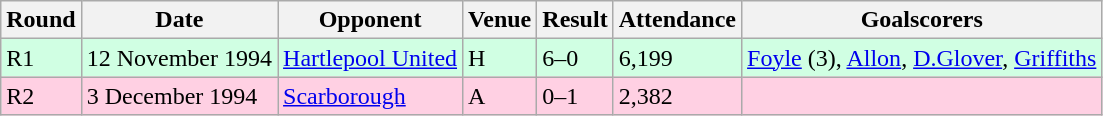<table class="wikitable">
<tr>
<th>Round</th>
<th>Date</th>
<th>Opponent</th>
<th>Venue</th>
<th>Result</th>
<th>Attendance</th>
<th>Goalscorers</th>
</tr>
<tr style="background-color: #d0ffe3;">
<td>R1</td>
<td>12 November 1994</td>
<td><a href='#'>Hartlepool United</a></td>
<td>H</td>
<td>6–0</td>
<td>6,199</td>
<td><a href='#'>Foyle</a> (3), <a href='#'>Allon</a>, <a href='#'>D.Glover</a>, <a href='#'>Griffiths</a></td>
</tr>
<tr style="background-color: #ffd0e3;">
<td>R2</td>
<td>3 December 1994</td>
<td><a href='#'>Scarborough</a></td>
<td>A</td>
<td>0–1</td>
<td>2,382</td>
<td></td>
</tr>
</table>
